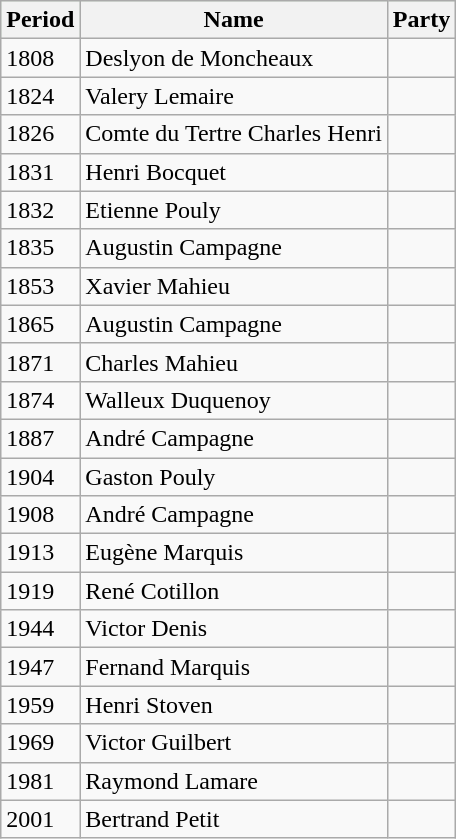<table class="wikitable">
<tr style="background: #ddffdd">
<th>Period</th>
<th>Name</th>
<th>Party</th>
</tr>
<tr>
<td>1808</td>
<td>Deslyon de Moncheaux</td>
<td></td>
</tr>
<tr>
<td>1824</td>
<td>Valery Lemaire</td>
<td></td>
</tr>
<tr>
<td>1826</td>
<td>Comte du Tertre Charles Henri</td>
<td></td>
</tr>
<tr>
<td>1831</td>
<td>Henri Bocquet</td>
<td></td>
</tr>
<tr>
<td>1832</td>
<td>Etienne Pouly</td>
<td></td>
</tr>
<tr>
<td>1835</td>
<td>Augustin Campagne</td>
<td></td>
</tr>
<tr>
<td>1853</td>
<td>Xavier Mahieu</td>
<td></td>
</tr>
<tr>
<td>1865</td>
<td>Augustin Campagne</td>
<td></td>
</tr>
<tr>
<td>1871</td>
<td>Charles Mahieu</td>
<td></td>
</tr>
<tr>
<td>1874</td>
<td>Walleux Duquenoy</td>
<td></td>
</tr>
<tr>
<td>1887</td>
<td>André Campagne</td>
<td></td>
</tr>
<tr>
<td>1904</td>
<td>Gaston Pouly</td>
<td></td>
</tr>
<tr>
<td>1908</td>
<td>André Campagne</td>
<td></td>
</tr>
<tr>
<td>1913</td>
<td>Eugène Marquis</td>
<td></td>
</tr>
<tr>
<td>1919</td>
<td>René Cotillon</td>
<td></td>
</tr>
<tr>
<td>1944</td>
<td>Victor Denis</td>
<td></td>
</tr>
<tr>
<td>1947</td>
<td>Fernand Marquis</td>
<td></td>
</tr>
<tr>
<td>1959</td>
<td>Henri Stoven</td>
<td></td>
</tr>
<tr>
<td>1969</td>
<td>Victor Guilbert</td>
<td></td>
</tr>
<tr>
<td>1981</td>
<td>Raymond Lamare</td>
<td></td>
</tr>
<tr>
<td>2001</td>
<td>Bertrand Petit</td>
<td></td>
</tr>
</table>
